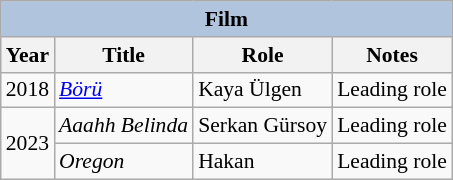<table class="wikitable" style="font-size: 90%;">
<tr>
<th colspan="4" style="background:LightSteelBlue">Film</th>
</tr>
<tr>
<th>Year</th>
<th>Title</th>
<th>Role</th>
<th>Notes</th>
</tr>
<tr>
<td>2018</td>
<td><em><a href='#'>Börü</a></em></td>
<td>Kaya Ülgen</td>
<td>Leading role</td>
</tr>
<tr>
<td rowspan="2">2023</td>
<td><em>Aaahh Belinda</em></td>
<td>Serkan Gürsoy</td>
<td>Leading role</td>
</tr>
<tr>
<td><em>Oregon</em></td>
<td>Hakan</td>
<td>Leading role</td>
</tr>
</table>
